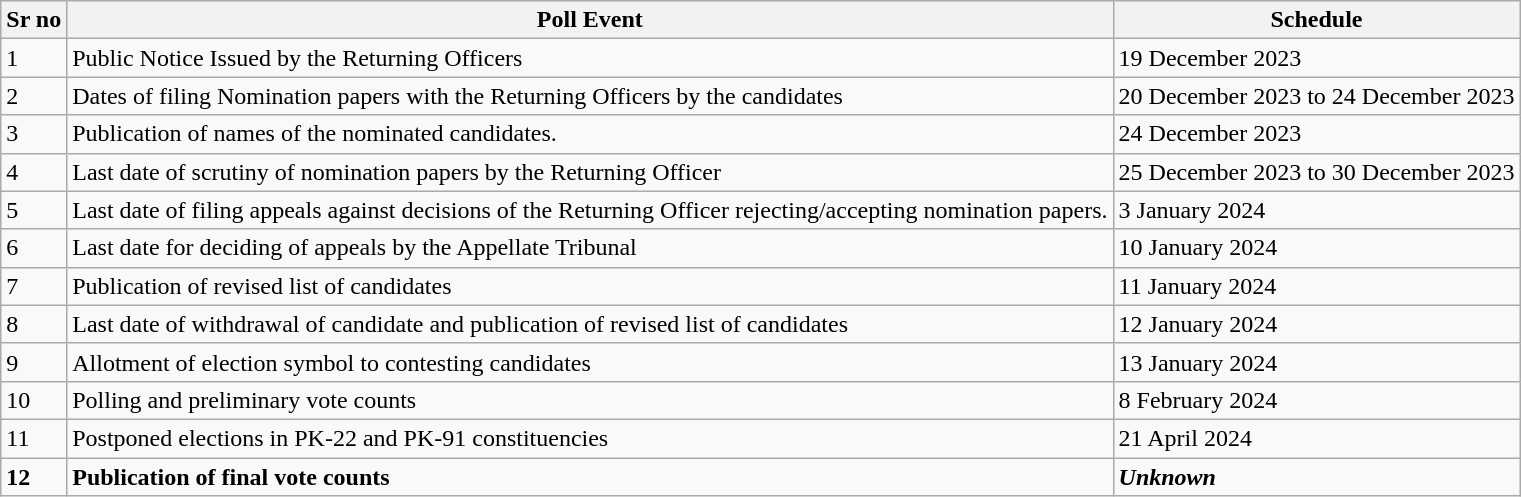<table class="wikitable">
<tr>
<th>Sr no</th>
<th>Poll Event</th>
<th>Schedule</th>
</tr>
<tr>
<td>1</td>
<td>Public Notice Issued by the Returning Officers</td>
<td>19 December 2023</td>
</tr>
<tr>
<td>2</td>
<td>Dates of filing Nomination papers with the Returning Officers by the candidates</td>
<td>20 December 2023 to 24 December 2023</td>
</tr>
<tr>
<td>3</td>
<td>Publication of names of the nominated candidates.</td>
<td>24 December 2023</td>
</tr>
<tr>
<td>4</td>
<td>Last date of scrutiny of nomination papers by the Returning Officer</td>
<td>25 December 2023 to 30 December 2023</td>
</tr>
<tr>
<td>5</td>
<td>Last date of filing appeals against decisions of the Returning Officer rejecting/accepting nomination papers.</td>
<td>3 January 2024</td>
</tr>
<tr>
<td>6</td>
<td>Last date for deciding of appeals by the Appellate Tribunal</td>
<td>10 January 2024</td>
</tr>
<tr>
<td>7</td>
<td>Publication of revised list of candidates</td>
<td>11 January 2024</td>
</tr>
<tr>
<td>8</td>
<td>Last date of withdrawal of candidate and publication of revised list of candidates</td>
<td>12 January 2024</td>
</tr>
<tr>
<td>9</td>
<td>Allotment of election symbol to contesting candidates</td>
<td>13 January 2024</td>
</tr>
<tr>
<td>10</td>
<td>Polling and preliminary vote counts</td>
<td>8 February 2024</td>
</tr>
<tr>
<td>11</td>
<td>Postponed elections in PK-22 and PK-91 constituencies</td>
<td>21 April 2024</td>
</tr>
<tr>
<td><strong>12</strong></td>
<td><strong>Publication of final vote counts</strong></td>
<td><strong><em>Unknown</em></strong></td>
</tr>
</table>
